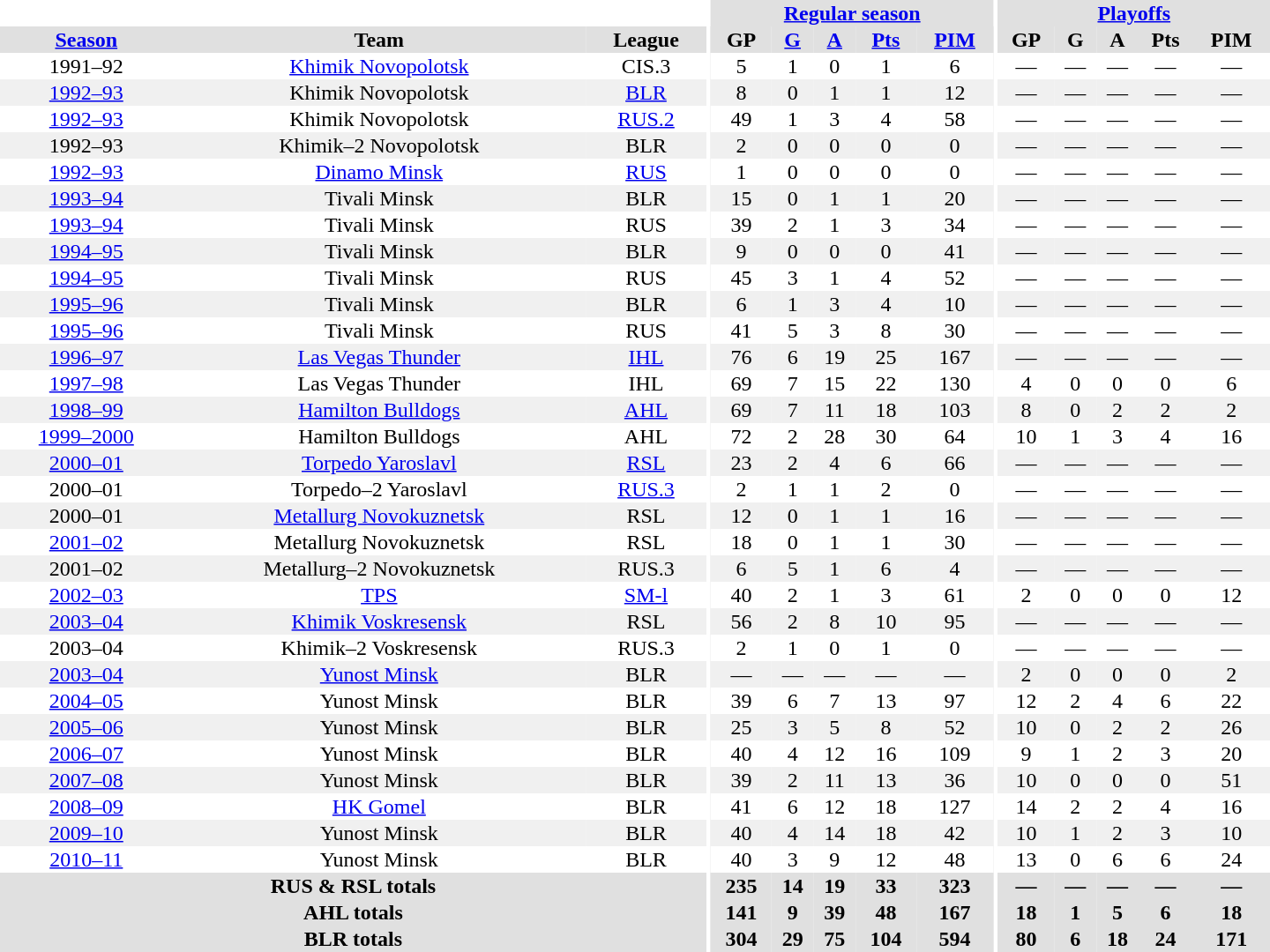<table border="0" cellpadding="1" cellspacing="0" style="text-align:center; width:60em">
<tr bgcolor="#e0e0e0">
<th colspan="3" bgcolor="#ffffff"></th>
<th rowspan="99" bgcolor="#ffffff"></th>
<th colspan="5"><a href='#'>Regular season</a></th>
<th rowspan="99" bgcolor="#ffffff"></th>
<th colspan="5"><a href='#'>Playoffs</a></th>
</tr>
<tr bgcolor="#e0e0e0">
<th><a href='#'>Season</a></th>
<th>Team</th>
<th>League</th>
<th>GP</th>
<th><a href='#'>G</a></th>
<th><a href='#'>A</a></th>
<th><a href='#'>Pts</a></th>
<th><a href='#'>PIM</a></th>
<th>GP</th>
<th>G</th>
<th>A</th>
<th>Pts</th>
<th>PIM</th>
</tr>
<tr>
<td>1991–92</td>
<td><a href='#'>Khimik Novopolotsk</a></td>
<td>CIS.3</td>
<td>5</td>
<td>1</td>
<td>0</td>
<td>1</td>
<td>6</td>
<td>—</td>
<td>—</td>
<td>—</td>
<td>—</td>
<td>—</td>
</tr>
<tr bgcolor="#f0f0f0">
<td><a href='#'>1992–93</a></td>
<td>Khimik Novopolotsk</td>
<td><a href='#'>BLR</a></td>
<td>8</td>
<td>0</td>
<td>1</td>
<td>1</td>
<td>12</td>
<td>—</td>
<td>—</td>
<td>—</td>
<td>—</td>
<td>—</td>
</tr>
<tr>
<td><a href='#'>1992–93</a></td>
<td>Khimik Novopolotsk</td>
<td><a href='#'>RUS.2</a></td>
<td>49</td>
<td>1</td>
<td>3</td>
<td>4</td>
<td>58</td>
<td>—</td>
<td>—</td>
<td>—</td>
<td>—</td>
<td>—</td>
</tr>
<tr bgcolor="#f0f0f0">
<td>1992–93</td>
<td>Khimik–2 Novopolotsk</td>
<td>BLR</td>
<td>2</td>
<td>0</td>
<td>0</td>
<td>0</td>
<td>0</td>
<td>—</td>
<td>—</td>
<td>—</td>
<td>—</td>
<td>—</td>
</tr>
<tr>
<td><a href='#'>1992–93</a></td>
<td><a href='#'>Dinamo Minsk</a></td>
<td><a href='#'>RUS</a></td>
<td>1</td>
<td>0</td>
<td>0</td>
<td>0</td>
<td>0</td>
<td>—</td>
<td>—</td>
<td>—</td>
<td>—</td>
<td>—</td>
</tr>
<tr bgcolor="#f0f0f0">
<td><a href='#'>1993–94</a></td>
<td>Tivali Minsk</td>
<td>BLR</td>
<td>15</td>
<td>0</td>
<td>1</td>
<td>1</td>
<td>20</td>
<td>—</td>
<td>—</td>
<td>—</td>
<td>—</td>
<td>—</td>
</tr>
<tr>
<td><a href='#'>1993–94</a></td>
<td>Tivali Minsk</td>
<td>RUS</td>
<td>39</td>
<td>2</td>
<td>1</td>
<td>3</td>
<td>34</td>
<td>—</td>
<td>—</td>
<td>—</td>
<td>—</td>
<td>—</td>
</tr>
<tr bgcolor="#f0f0f0">
<td><a href='#'>1994–95</a></td>
<td>Tivali Minsk</td>
<td>BLR</td>
<td>9</td>
<td>0</td>
<td>0</td>
<td>0</td>
<td>41</td>
<td>—</td>
<td>—</td>
<td>—</td>
<td>—</td>
<td>—</td>
</tr>
<tr>
<td><a href='#'>1994–95</a></td>
<td>Tivali Minsk</td>
<td>RUS</td>
<td>45</td>
<td>3</td>
<td>1</td>
<td>4</td>
<td>52</td>
<td>—</td>
<td>—</td>
<td>—</td>
<td>—</td>
<td>—</td>
</tr>
<tr bgcolor="#f0f0f0">
<td><a href='#'>1995–96</a></td>
<td>Tivali Minsk</td>
<td>BLR</td>
<td>6</td>
<td>1</td>
<td>3</td>
<td>4</td>
<td>10</td>
<td>—</td>
<td>—</td>
<td>—</td>
<td>—</td>
<td>—</td>
</tr>
<tr>
<td><a href='#'>1995–96</a></td>
<td>Tivali Minsk</td>
<td>RUS</td>
<td>41</td>
<td>5</td>
<td>3</td>
<td>8</td>
<td>30</td>
<td>—</td>
<td>—</td>
<td>—</td>
<td>—</td>
<td>—</td>
</tr>
<tr bgcolor="#f0f0f0">
<td><a href='#'>1996–97</a></td>
<td><a href='#'>Las Vegas Thunder</a></td>
<td><a href='#'>IHL</a></td>
<td>76</td>
<td>6</td>
<td>19</td>
<td>25</td>
<td>167</td>
<td>—</td>
<td>—</td>
<td>—</td>
<td>—</td>
<td>—</td>
</tr>
<tr>
<td><a href='#'>1997–98</a></td>
<td>Las Vegas Thunder</td>
<td>IHL</td>
<td>69</td>
<td>7</td>
<td>15</td>
<td>22</td>
<td>130</td>
<td>4</td>
<td>0</td>
<td>0</td>
<td>0</td>
<td>6</td>
</tr>
<tr bgcolor="#f0f0f0">
<td><a href='#'>1998–99</a></td>
<td><a href='#'>Hamilton Bulldogs</a></td>
<td><a href='#'>AHL</a></td>
<td>69</td>
<td>7</td>
<td>11</td>
<td>18</td>
<td>103</td>
<td>8</td>
<td>0</td>
<td>2</td>
<td>2</td>
<td>2</td>
</tr>
<tr>
<td><a href='#'>1999–2000</a></td>
<td>Hamilton Bulldogs</td>
<td>AHL</td>
<td>72</td>
<td>2</td>
<td>28</td>
<td>30</td>
<td>64</td>
<td>10</td>
<td>1</td>
<td>3</td>
<td>4</td>
<td>16</td>
</tr>
<tr bgcolor="#f0f0f0">
<td><a href='#'>2000–01</a></td>
<td><a href='#'>Torpedo Yaroslavl</a></td>
<td><a href='#'>RSL</a></td>
<td>23</td>
<td>2</td>
<td>4</td>
<td>6</td>
<td>66</td>
<td>—</td>
<td>—</td>
<td>—</td>
<td>—</td>
<td>—</td>
</tr>
<tr>
<td>2000–01</td>
<td>Torpedo–2 Yaroslavl</td>
<td><a href='#'>RUS.3</a></td>
<td>2</td>
<td>1</td>
<td>1</td>
<td>2</td>
<td>0</td>
<td>—</td>
<td>—</td>
<td>—</td>
<td>—</td>
<td>—</td>
</tr>
<tr bgcolor="#f0f0f0">
<td>2000–01</td>
<td><a href='#'>Metallurg Novokuznetsk</a></td>
<td>RSL</td>
<td>12</td>
<td>0</td>
<td>1</td>
<td>1</td>
<td>16</td>
<td>—</td>
<td>—</td>
<td>—</td>
<td>—</td>
<td>—</td>
</tr>
<tr>
<td><a href='#'>2001–02</a></td>
<td>Metallurg Novokuznetsk</td>
<td>RSL</td>
<td>18</td>
<td>0</td>
<td>1</td>
<td>1</td>
<td>30</td>
<td>—</td>
<td>—</td>
<td>—</td>
<td>—</td>
<td>—</td>
</tr>
<tr bgcolor="#f0f0f0">
<td>2001–02</td>
<td>Metallurg–2 Novokuznetsk</td>
<td>RUS.3</td>
<td>6</td>
<td>5</td>
<td>1</td>
<td>6</td>
<td>4</td>
<td>—</td>
<td>—</td>
<td>—</td>
<td>—</td>
<td>—</td>
</tr>
<tr>
<td><a href='#'>2002–03</a></td>
<td><a href='#'>TPS</a></td>
<td><a href='#'>SM-l</a></td>
<td>40</td>
<td>2</td>
<td>1</td>
<td>3</td>
<td>61</td>
<td>2</td>
<td>0</td>
<td>0</td>
<td>0</td>
<td>12</td>
</tr>
<tr bgcolor="#f0f0f0">
<td><a href='#'>2003–04</a></td>
<td><a href='#'>Khimik Voskresensk</a></td>
<td>RSL</td>
<td>56</td>
<td>2</td>
<td>8</td>
<td>10</td>
<td>95</td>
<td>—</td>
<td>—</td>
<td>—</td>
<td>—</td>
<td>—</td>
</tr>
<tr>
<td>2003–04</td>
<td>Khimik–2 Voskresensk</td>
<td>RUS.3</td>
<td>2</td>
<td>1</td>
<td>0</td>
<td>1</td>
<td>0</td>
<td>—</td>
<td>—</td>
<td>—</td>
<td>—</td>
<td>—</td>
</tr>
<tr bgcolor="#f0f0f0">
<td><a href='#'>2003–04</a></td>
<td><a href='#'>Yunost Minsk</a></td>
<td>BLR</td>
<td>—</td>
<td>—</td>
<td>—</td>
<td>—</td>
<td>—</td>
<td>2</td>
<td>0</td>
<td>0</td>
<td>0</td>
<td>2</td>
</tr>
<tr>
<td><a href='#'>2004–05</a></td>
<td>Yunost Minsk</td>
<td>BLR</td>
<td>39</td>
<td>6</td>
<td>7</td>
<td>13</td>
<td>97</td>
<td>12</td>
<td>2</td>
<td>4</td>
<td>6</td>
<td>22</td>
</tr>
<tr bgcolor="#f0f0f0">
<td><a href='#'>2005–06</a></td>
<td>Yunost Minsk</td>
<td>BLR</td>
<td>25</td>
<td>3</td>
<td>5</td>
<td>8</td>
<td>52</td>
<td>10</td>
<td>0</td>
<td>2</td>
<td>2</td>
<td>26</td>
</tr>
<tr>
<td><a href='#'>2006–07</a></td>
<td>Yunost Minsk</td>
<td>BLR</td>
<td>40</td>
<td>4</td>
<td>12</td>
<td>16</td>
<td>109</td>
<td>9</td>
<td>1</td>
<td>2</td>
<td>3</td>
<td>20</td>
</tr>
<tr bgcolor="#f0f0f0">
<td><a href='#'>2007–08</a></td>
<td>Yunost Minsk</td>
<td>BLR</td>
<td>39</td>
<td>2</td>
<td>11</td>
<td>13</td>
<td>36</td>
<td>10</td>
<td>0</td>
<td>0</td>
<td>0</td>
<td>51</td>
</tr>
<tr>
<td><a href='#'>2008–09</a></td>
<td><a href='#'>HK Gomel</a></td>
<td>BLR</td>
<td>41</td>
<td>6</td>
<td>12</td>
<td>18</td>
<td>127</td>
<td>14</td>
<td>2</td>
<td>2</td>
<td>4</td>
<td>16</td>
</tr>
<tr bgcolor="#f0f0f0">
<td><a href='#'>2009–10</a></td>
<td>Yunost Minsk</td>
<td>BLR</td>
<td>40</td>
<td>4</td>
<td>14</td>
<td>18</td>
<td>42</td>
<td>10</td>
<td>1</td>
<td>2</td>
<td>3</td>
<td>10</td>
</tr>
<tr>
<td><a href='#'>2010–11</a></td>
<td>Yunost Minsk</td>
<td>BLR</td>
<td>40</td>
<td>3</td>
<td>9</td>
<td>12</td>
<td>48</td>
<td>13</td>
<td>0</td>
<td>6</td>
<td>6</td>
<td>24</td>
</tr>
<tr bgcolor="#e0e0e0">
<th colspan="3">RUS & RSL totals</th>
<th>235</th>
<th>14</th>
<th>19</th>
<th>33</th>
<th>323</th>
<th>—</th>
<th>—</th>
<th>—</th>
<th>—</th>
<th>—</th>
</tr>
<tr bgcolor="#e0e0e0">
<th colspan="3">AHL totals</th>
<th>141</th>
<th>9</th>
<th>39</th>
<th>48</th>
<th>167</th>
<th>18</th>
<th>1</th>
<th>5</th>
<th>6</th>
<th>18</th>
</tr>
<tr bgcolor="#e0e0e0">
<th colspan="3">BLR totals</th>
<th>304</th>
<th>29</th>
<th>75</th>
<th>104</th>
<th>594</th>
<th>80</th>
<th>6</th>
<th>18</th>
<th>24</th>
<th>171</th>
</tr>
</table>
